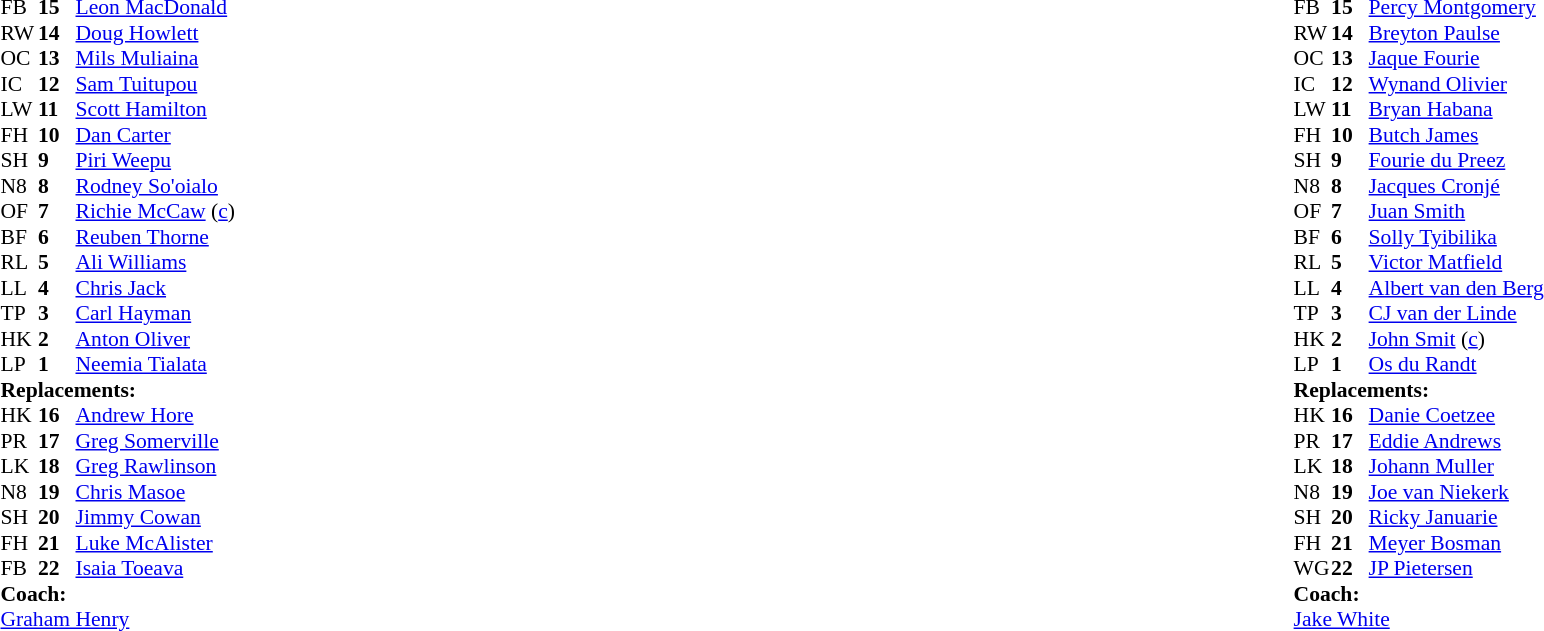<table style="width:100%">
<tr>
<td style="vertical-align:top;width:50%"><br><table style="font-size:90%" cellspacing="0" cellpadding="0">
<tr>
<th width="25"></th>
<th width="25"></th>
</tr>
<tr>
<td>FB</td>
<td><strong>15</strong></td>
<td><a href='#'>Leon MacDonald</a></td>
</tr>
<tr>
<td>RW</td>
<td><strong>14</strong></td>
<td><a href='#'>Doug Howlett</a></td>
</tr>
<tr>
<td>OC</td>
<td><strong>13</strong></td>
<td><a href='#'>Mils Muliaina</a></td>
</tr>
<tr>
<td>IC</td>
<td><strong>12</strong></td>
<td><a href='#'>Sam Tuitupou</a></td>
<td></td>
<td></td>
</tr>
<tr>
<td>LW</td>
<td><strong>11</strong></td>
<td><a href='#'>Scott Hamilton</a></td>
</tr>
<tr>
<td>FH</td>
<td><strong>10</strong></td>
<td><a href='#'>Dan Carter</a></td>
</tr>
<tr>
<td>SH</td>
<td><strong>9</strong></td>
<td><a href='#'>Piri Weepu</a></td>
<td></td>
<td></td>
</tr>
<tr>
<td>N8</td>
<td><strong>8</strong></td>
<td><a href='#'>Rodney So'oialo</a></td>
</tr>
<tr>
<td>OF</td>
<td><strong>7</strong></td>
<td><a href='#'>Richie McCaw</a> (<a href='#'>c</a>)</td>
<td></td>
<td></td>
</tr>
<tr>
<td>BF</td>
<td><strong>6</strong></td>
<td><a href='#'>Reuben Thorne</a></td>
</tr>
<tr>
<td>RL</td>
<td><strong>5</strong></td>
<td><a href='#'>Ali Williams</a></td>
</tr>
<tr>
<td>LL</td>
<td><strong>4</strong></td>
<td><a href='#'>Chris Jack</a></td>
</tr>
<tr>
<td>TP</td>
<td><strong>3</strong></td>
<td><a href='#'>Carl Hayman</a></td>
</tr>
<tr>
<td>HK</td>
<td><strong>2</strong></td>
<td><a href='#'>Anton Oliver</a></td>
<td></td>
<td></td>
</tr>
<tr>
<td>LP</td>
<td><strong>1</strong></td>
<td><a href='#'>Neemia Tialata</a></td>
<td></td>
<td></td>
</tr>
<tr>
<td colspan="4"><strong>Replacements:</strong></td>
</tr>
<tr>
<td>HK</td>
<td><strong>16</strong></td>
<td><a href='#'>Andrew Hore</a></td>
<td></td>
<td></td>
</tr>
<tr>
<td>PR</td>
<td><strong>17</strong></td>
<td><a href='#'>Greg Somerville</a></td>
<td></td>
<td></td>
</tr>
<tr>
<td>LK</td>
<td><strong>18</strong></td>
<td><a href='#'>Greg Rawlinson</a></td>
</tr>
<tr>
<td>N8</td>
<td><strong>19</strong></td>
<td><a href='#'>Chris Masoe</a></td>
<td></td>
<td></td>
</tr>
<tr>
<td>SH</td>
<td><strong>20</strong></td>
<td><a href='#'>Jimmy Cowan</a></td>
<td></td>
<td></td>
</tr>
<tr>
<td>FH</td>
<td><strong>21</strong></td>
<td><a href='#'>Luke McAlister</a></td>
<td></td>
<td></td>
</tr>
<tr>
<td>FB</td>
<td><strong>22</strong></td>
<td><a href='#'>Isaia Toeava</a></td>
</tr>
<tr>
<td colspan="4"><strong>Coach:</strong></td>
</tr>
<tr>
<td colspan="4"><a href='#'>Graham Henry</a></td>
</tr>
</table>
</td>
<td style="vertical-align:top"></td>
<td style="vertical-align:top;width:50%"><br><table cellspacing="0" cellpadding="0" style="font-size:90%;margin:auto">
<tr>
<th width="25"></th>
<th width="25"></th>
</tr>
<tr>
<td>FB</td>
<td><strong>15</strong></td>
<td><a href='#'>Percy Montgomery</a></td>
</tr>
<tr>
<td>RW</td>
<td><strong>14</strong></td>
<td><a href='#'>Breyton Paulse</a></td>
</tr>
<tr>
<td>OC</td>
<td><strong>13</strong></td>
<td><a href='#'>Jaque Fourie</a></td>
</tr>
<tr>
<td>IC</td>
<td><strong>12</strong></td>
<td><a href='#'>Wynand Olivier</a></td>
</tr>
<tr>
<td>LW</td>
<td><strong>11</strong></td>
<td><a href='#'>Bryan Habana</a></td>
</tr>
<tr>
<td>FH</td>
<td><strong>10</strong></td>
<td><a href='#'>Butch James</a></td>
</tr>
<tr>
<td>SH</td>
<td><strong>9</strong></td>
<td><a href='#'>Fourie du Preez</a></td>
</tr>
<tr>
<td>N8</td>
<td><strong>8</strong></td>
<td><a href='#'>Jacques Cronjé</a></td>
</tr>
<tr>
<td>OF</td>
<td><strong>7</strong></td>
<td><a href='#'>Juan Smith</a></td>
</tr>
<tr>
<td>BF</td>
<td><strong>6</strong></td>
<td><a href='#'>Solly Tyibilika</a></td>
<td></td>
<td></td>
</tr>
<tr>
<td>RL</td>
<td><strong>5</strong></td>
<td><a href='#'>Victor Matfield</a></td>
</tr>
<tr>
<td>LL</td>
<td><strong>4</strong></td>
<td><a href='#'>Albert van den Berg</a></td>
<td></td>
<td></td>
</tr>
<tr>
<td>TP</td>
<td><strong>3</strong></td>
<td><a href='#'>CJ van der Linde</a></td>
</tr>
<tr>
<td>HK</td>
<td><strong>2</strong></td>
<td><a href='#'>John Smit</a> (<a href='#'>c</a>)</td>
</tr>
<tr>
<td>LP</td>
<td><strong>1</strong></td>
<td><a href='#'>Os du Randt</a></td>
</tr>
<tr>
<td colspan="4"><strong>Replacements:</strong></td>
</tr>
<tr>
<td>HK</td>
<td><strong>16</strong></td>
<td><a href='#'>Danie Coetzee</a></td>
</tr>
<tr>
<td>PR</td>
<td><strong>17</strong></td>
<td><a href='#'>Eddie Andrews</a></td>
</tr>
<tr>
<td>LK</td>
<td><strong>18</strong></td>
<td><a href='#'>Johann Muller</a></td>
<td></td>
<td></td>
</tr>
<tr>
<td>N8</td>
<td><strong>19</strong></td>
<td><a href='#'>Joe van Niekerk</a></td>
<td></td>
<td></td>
</tr>
<tr>
<td>SH</td>
<td><strong>20</strong></td>
<td><a href='#'>Ricky Januarie</a></td>
</tr>
<tr>
<td>FH</td>
<td><strong>21</strong></td>
<td><a href='#'>Meyer Bosman</a></td>
</tr>
<tr>
<td>WG</td>
<td><strong>22</strong></td>
<td><a href='#'>JP Pietersen</a></td>
</tr>
<tr>
<td colspan="4"><strong>Coach:</strong></td>
</tr>
<tr>
<td colspan="4"><a href='#'>Jake White</a></td>
</tr>
</table>
</td>
</tr>
</table>
